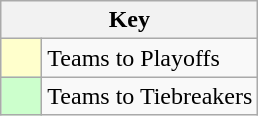<table class="wikitable" style="text-align: center;">
<tr>
<th colspan=2>Key</th>
</tr>
<tr>
<td style="background:#ffffcc; width:20px;"></td>
<td align=left>Teams to Playoffs</td>
</tr>
<tr>
<td style="background:#ccffcc; width:20px;"></td>
<td align=left>Teams to Tiebreakers</td>
</tr>
</table>
